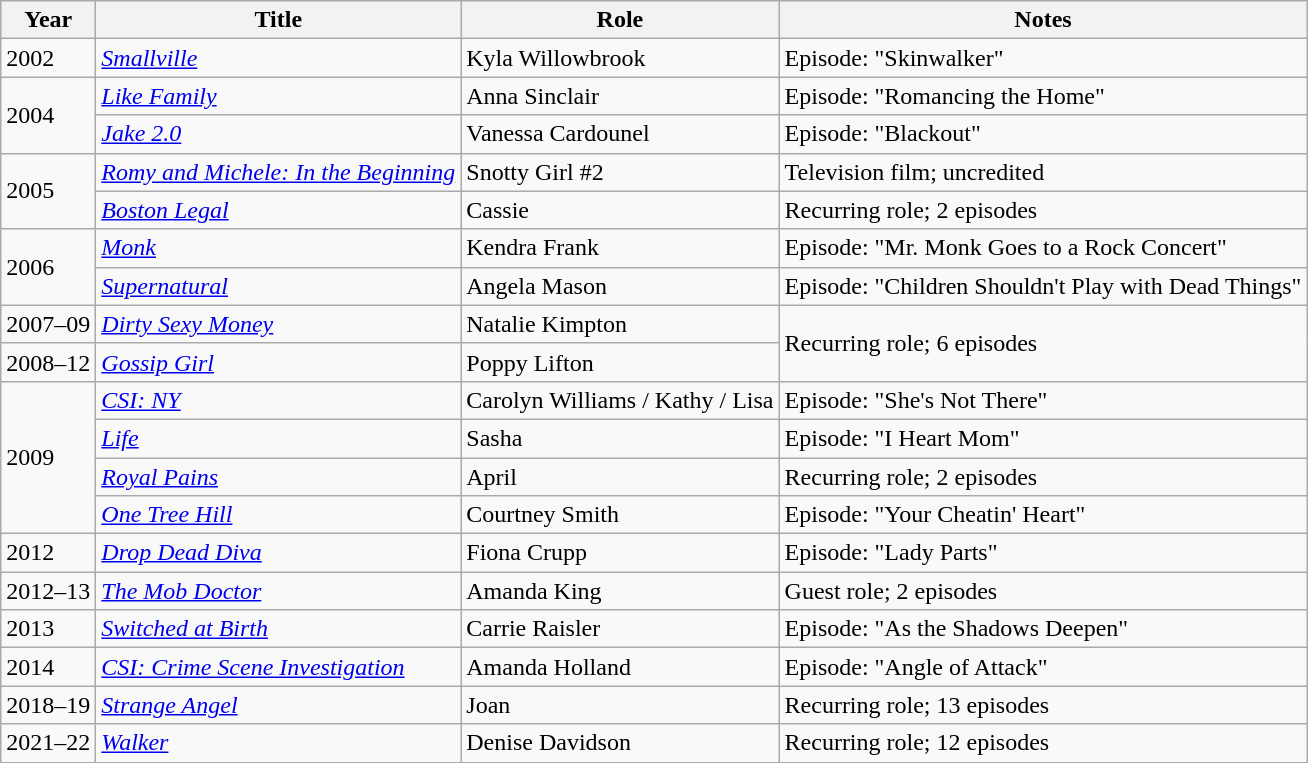<table class="wikitable sortable">
<tr>
<th>Year</th>
<th>Title</th>
<th>Role</th>
<th class="unsortable">Notes</th>
</tr>
<tr>
<td>2002</td>
<td><em><a href='#'>Smallville</a></em></td>
<td>Kyla Willowbrook</td>
<td>Episode: "Skinwalker"</td>
</tr>
<tr>
<td rowspan="2">2004</td>
<td><em><a href='#'>Like Family</a></em></td>
<td>Anna Sinclair</td>
<td>Episode: "Romancing the Home"</td>
</tr>
<tr>
<td><em><a href='#'>Jake 2.0</a></em></td>
<td>Vanessa Cardounel</td>
<td>Episode: "Blackout"</td>
</tr>
<tr>
<td rowspan="2">2005</td>
<td><em><a href='#'>Romy and Michele: In the Beginning</a></em></td>
<td>Snotty Girl #2</td>
<td>Television film; uncredited</td>
</tr>
<tr>
<td><em><a href='#'>Boston Legal</a></em></td>
<td>Cassie</td>
<td>Recurring role; 2 episodes</td>
</tr>
<tr>
<td rowspan="2">2006</td>
<td><em><a href='#'>Monk</a></em></td>
<td>Kendra Frank</td>
<td>Episode: "Mr. Monk Goes to a Rock Concert"</td>
</tr>
<tr>
<td><em><a href='#'>Supernatural</a></em></td>
<td>Angela Mason</td>
<td>Episode: "Children Shouldn't Play with Dead Things"</td>
</tr>
<tr>
<td>2007–09</td>
<td><em><a href='#'>Dirty Sexy Money</a></em></td>
<td>Natalie Kimpton</td>
<td rowspan="2">Recurring role; 6 episodes</td>
</tr>
<tr>
<td>2008–12</td>
<td><em><a href='#'>Gossip Girl</a></em></td>
<td>Poppy Lifton</td>
</tr>
<tr>
<td rowspan="4">2009</td>
<td><em><a href='#'>CSI: NY</a></em></td>
<td>Carolyn Williams / Kathy / Lisa</td>
<td>Episode: "She's Not There"</td>
</tr>
<tr>
<td><em><a href='#'>Life</a></em></td>
<td>Sasha</td>
<td>Episode: "I Heart Mom"</td>
</tr>
<tr>
<td><em><a href='#'>Royal Pains</a></em></td>
<td>April</td>
<td>Recurring role; 2 episodes</td>
</tr>
<tr>
<td><em><a href='#'>One Tree Hill</a></em></td>
<td>Courtney Smith</td>
<td>Episode: "Your Cheatin' Heart"</td>
</tr>
<tr>
<td>2012</td>
<td><em><a href='#'>Drop Dead Diva</a></em></td>
<td>Fiona Crupp</td>
<td>Episode: "Lady Parts"</td>
</tr>
<tr>
<td>2012–13</td>
<td><em><a href='#'>The Mob Doctor</a></em></td>
<td>Amanda King</td>
<td>Guest role; 2 episodes</td>
</tr>
<tr>
<td>2013</td>
<td><em><a href='#'>Switched at Birth</a></em></td>
<td>Carrie Raisler</td>
<td>Episode: "As the Shadows Deepen"</td>
</tr>
<tr>
<td>2014</td>
<td><em><a href='#'>CSI: Crime Scene Investigation</a></em></td>
<td>Amanda Holland</td>
<td>Episode: "Angle of Attack"</td>
</tr>
<tr>
<td>2018–19</td>
<td><em><a href='#'>Strange Angel</a></em></td>
<td>Joan</td>
<td>Recurring role; 13 episodes</td>
</tr>
<tr>
<td>2021–22</td>
<td><em><a href='#'>Walker</a></em></td>
<td>Denise Davidson</td>
<td>Recurring role; 12 episodes</td>
</tr>
</table>
